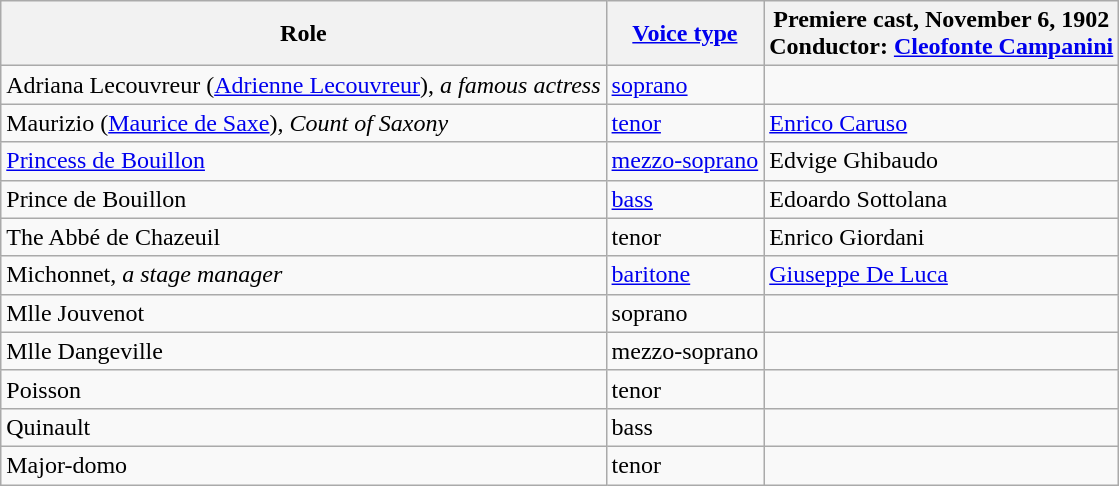<table class="wikitable">
<tr>
<th>Role</th>
<th><a href='#'>Voice type</a></th>
<th>Premiere cast, November 6, 1902<br>Conductor: <a href='#'>Cleofonte Campanini</a></th>
</tr>
<tr>
<td>Adriana Lecouvreur (<a href='#'>Adrienne Lecouvreur</a>), <em>a famous actress</em></td>
<td><a href='#'>soprano</a></td>
<td></td>
</tr>
<tr>
<td>Maurizio (<a href='#'>Maurice de Saxe</a>), <em>Count of Saxony</em></td>
<td><a href='#'>tenor</a></td>
<td><a href='#'>Enrico Caruso</a></td>
</tr>
<tr>
<td><a href='#'>Princess de Bouillon</a></td>
<td><a href='#'>mezzo-soprano</a></td>
<td>Edvige Ghibaudo</td>
</tr>
<tr>
<td>Prince de Bouillon</td>
<td><a href='#'>bass</a></td>
<td>Edoardo Sottolana</td>
</tr>
<tr>
<td>The Abbé de Chazeuil</td>
<td>tenor</td>
<td>Enrico Giordani</td>
</tr>
<tr>
<td>Michonnet, <em>a stage manager</em></td>
<td><a href='#'>baritone</a></td>
<td><a href='#'>Giuseppe De Luca</a></td>
</tr>
<tr>
<td>Mlle Jouvenot</td>
<td>soprano</td>
<td></td>
</tr>
<tr>
<td>Mlle Dangeville</td>
<td>mezzo-soprano</td>
<td></td>
</tr>
<tr>
<td>Poisson</td>
<td>tenor</td>
<td></td>
</tr>
<tr>
<td>Quinault</td>
<td>bass</td>
<td></td>
</tr>
<tr>
<td>Major-domo</td>
<td>tenor</td>
<td></td>
</tr>
</table>
